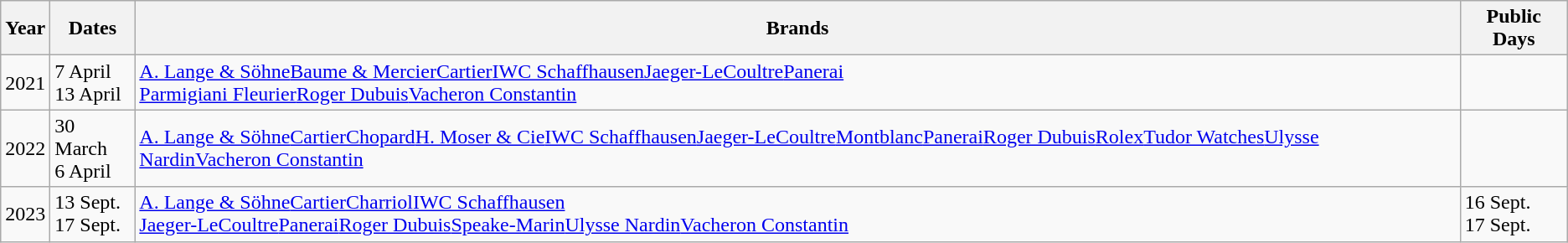<table class="wikitable">
<tr>
<th>Year</th>
<th>Dates</th>
<th>Brands</th>
<th>Public Days</th>
</tr>
<tr>
<td>2021</td>
<td>7 April<br>13 April</td>
<td><a href='#'>A. Lange & Söhne</a><a href='#'>Baume & Mercier</a><a href='#'>Cartier</a><a href='#'>IWC Schaffhausen</a><a href='#'>Jaeger-LeCoultre</a><a href='#'>Panerai</a><br><a href='#'>Parmigiani Fleurier</a><a href='#'>Roger Dubuis</a><a href='#'>Vacheron Constantin</a></td>
<td></td>
</tr>
<tr>
<td>2022</td>
<td>30 March<br>6 April</td>
<td><a href='#'>A. Lange & Söhne</a><a href='#'>Cartier</a><a href='#'>Chopard</a><a href='#'>H. Moser & Cie</a><a href='#'>IWC Schaffhausen</a><a href='#'>Jaeger-LeCoultre</a><a href='#'>Montblanc</a><a href='#'>Panerai</a><a href='#'>Roger Dubuis</a><a href='#'>Rolex</a><a href='#'>Tudor Watches</a><a href='#'>Ulysse Nardin</a><a href='#'>Vacheron Constantin</a>  </td>
<td></td>
</tr>
<tr>
<td>2023</td>
<td>13 Sept.<br>17 Sept.</td>
<td><a href='#'>A. Lange & Söhne</a><a href='#'>Cartier</a><a href='#'>Charriol</a><a href='#'>IWC Schaffhausen</a><br><a href='#'>Jaeger-LeCoultre</a><a href='#'>Panerai</a><a href='#'>Roger Dubuis</a><a href='#'>Speake-Marin</a><a href='#'>Ulysse Nardin</a><a href='#'>Vacheron Constantin</a></td>
<td>16 Sept.<br>17 Sept.</td>
</tr>
</table>
